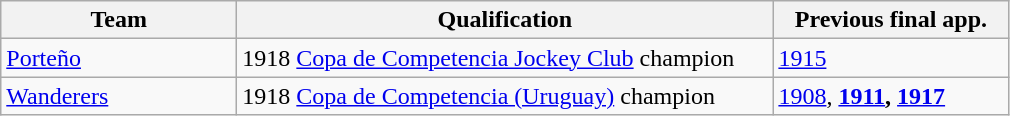<table class="wikitable">
<tr>
<th width=150px>Team</th>
<th width=350px>Qualification</th>
<th width=150px>Previous final app.</th>
</tr>
<tr>
<td> <a href='#'>Porteño</a></td>
<td>1918 <a href='#'>Copa de Competencia Jockey Club</a> champion</td>
<td><a href='#'>1915</a></td>
</tr>
<tr>
<td> <a href='#'>Wanderers</a></td>
<td>1918 <a href='#'>Copa de Competencia (Uruguay)</a> champion</td>
<td><a href='#'>1908</a>, <strong><a href='#'>1911</a>, <a href='#'>1917</a></strong></td>
</tr>
</table>
